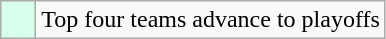<table class="wikitable">
<tr>
<td bgcolor=#d8ffeb>    </td>
<td>Top four teams advance to playoffs</td>
</tr>
</table>
